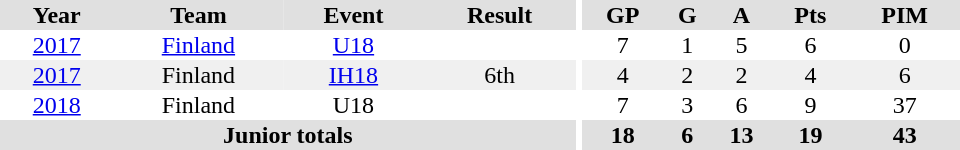<table border="0" cellpadding="1" cellspacing="0" ID="Table3" style="text-align:center; width:40em">
<tr ALIGN="center" bgcolor="#e0e0e0">
<th>Year</th>
<th>Team</th>
<th>Event</th>
<th>Result</th>
<th rowspan="100" bgcolor="#ffffff"></th>
<th>GP</th>
<th>G</th>
<th>A</th>
<th>Pts</th>
<th>PIM</th>
</tr>
<tr>
<td><a href='#'>2017</a></td>
<td><a href='#'>Finland</a></td>
<td><a href='#'>U18</a></td>
<td></td>
<td>7</td>
<td>1</td>
<td>5</td>
<td>6</td>
<td>0</td>
</tr>
<tr bgcolor="#f0f0f0">
<td><a href='#'>2017</a></td>
<td>Finland</td>
<td><a href='#'>IH18</a></td>
<td>6th</td>
<td>4</td>
<td>2</td>
<td>2</td>
<td>4</td>
<td>6</td>
</tr>
<tr>
<td><a href='#'>2018</a></td>
<td>Finland</td>
<td>U18</td>
<td></td>
<td>7</td>
<td>3</td>
<td>6</td>
<td>9</td>
<td>37</td>
</tr>
<tr bgcolor="#e0e0e0">
<th colspan="4">Junior totals</th>
<th>18</th>
<th>6</th>
<th>13</th>
<th>19</th>
<th>43</th>
</tr>
</table>
